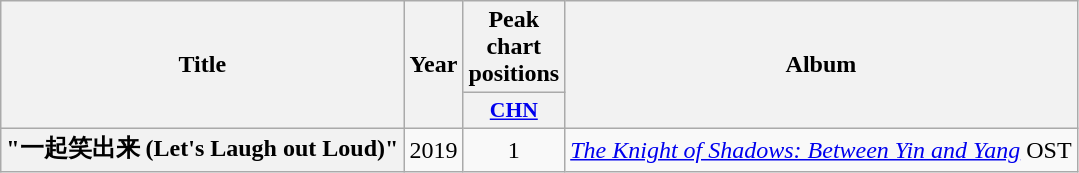<table class="wikitable plainrowheaders" style="text-align:center;">
<tr>
<th rowspan="2" scope="col">Title</th>
<th rowspan="2" scope="col">Year</th>
<th>Peak chart positions</th>
<th rowspan="2" scope="col">Album</th>
</tr>
<tr>
<th scope="col" style="width:3em;font-size:90%;"><a href='#'>CHN</a><br></th>
</tr>
<tr>
<th scope="row">"一起笑出来 (Let's Laugh out Loud)" <br></th>
<td>2019</td>
<td>1</td>
<td><em><a href='#'>The Knight of Shadows: Between Yin and Yang</a></em> OST</td>
</tr>
</table>
